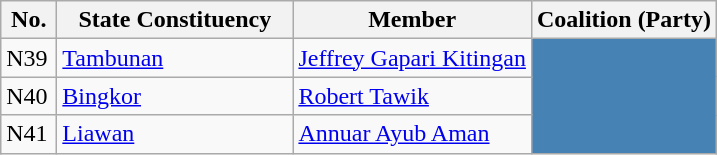<table class="wikitable sortable">
<tr>
<th width="30">No.</th>
<th width="150">State Constituency</th>
<th>Member</th>
<th>Coalition (Party)</th>
</tr>
<tr>
<td>N39</td>
<td><a href='#'>Tambunan</a></td>
<td><a href='#'>Jeffrey Gapari Kitingan</a></td>
<td rowspan="3"  style="background-color: #4682B4;"></td>
</tr>
<tr>
<td>N40</td>
<td><a href='#'>Bingkor</a></td>
<td><a href='#'>Robert Tawik</a></td>
</tr>
<tr>
<td>N41</td>
<td><a href='#'>Liawan</a></td>
<td><a href='#'>Annuar Ayub Aman</a></td>
</tr>
</table>
